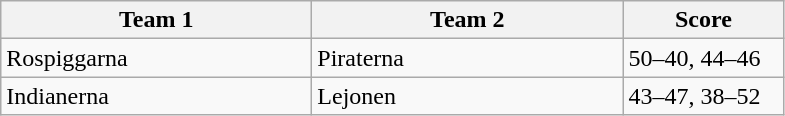<table class="wikitable" style="font-size: 100%">
<tr>
<th width=200>Team 1</th>
<th width=200>Team 2</th>
<th width=100>Score</th>
</tr>
<tr>
<td>Rospiggarna</td>
<td>Piraterna</td>
<td>50–40, 44–46</td>
</tr>
<tr>
<td>Indianerna</td>
<td>Lejonen</td>
<td>43–47, 38–52</td>
</tr>
</table>
